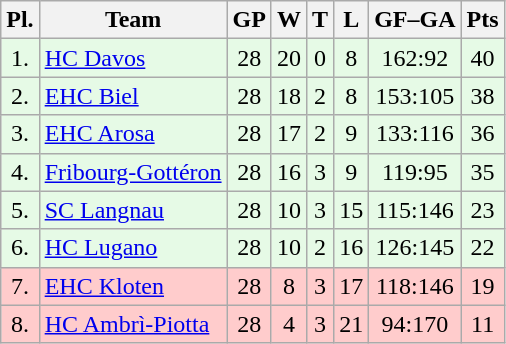<table class="wikitable">
<tr>
<th>Pl.</th>
<th>Team</th>
<th>GP</th>
<th>W</th>
<th>T</th>
<th>L</th>
<th>GF–GA</th>
<th>Pts</th>
</tr>
<tr align="center " bgcolor="#e6fae6">
<td>1.</td>
<td align="left"><a href='#'>HC Davos</a></td>
<td>28</td>
<td>20</td>
<td>0</td>
<td>8</td>
<td>162:92</td>
<td>40</td>
</tr>
<tr align="center "  bgcolor="#e6fae6">
<td>2.</td>
<td align="left"><a href='#'>EHC Biel</a></td>
<td>28</td>
<td>18</td>
<td>2</td>
<td>8</td>
<td>153:105</td>
<td>38</td>
</tr>
<tr align="center "  bgcolor="#e6fae6">
<td>3.</td>
<td align="left"><a href='#'>EHC Arosa</a></td>
<td>28</td>
<td>17</td>
<td>2</td>
<td>9</td>
<td>133:116</td>
<td>36</td>
</tr>
<tr align="center "  bgcolor="#e6fae6">
<td>4.</td>
<td align="left"><a href='#'>Fribourg-Gottéron</a></td>
<td>28</td>
<td>16</td>
<td>3</td>
<td>9</td>
<td>119:95</td>
<td>35</td>
</tr>
<tr align="center " bgcolor="#e6fae6">
<td>5.</td>
<td align="left"><a href='#'>SC Langnau</a></td>
<td>28</td>
<td>10</td>
<td>3</td>
<td>15</td>
<td>115:146</td>
<td>23</td>
</tr>
<tr align="center "  bgcolor="#e6fae6">
<td>6.</td>
<td align="left"><a href='#'>HC Lugano</a></td>
<td>28</td>
<td>10</td>
<td>2</td>
<td>16</td>
<td>126:145</td>
<td>22</td>
</tr>
<tr align="center "  bgcolor="#ffcccc">
<td>7.</td>
<td align="left"><a href='#'>EHC Kloten</a></td>
<td>28</td>
<td>8</td>
<td>3</td>
<td>17</td>
<td>118:146</td>
<td>19</td>
</tr>
<tr align="center "  bgcolor="#ffcccc">
<td>8.</td>
<td align="left"><a href='#'>HC Ambrì-Piotta</a></td>
<td>28</td>
<td>4</td>
<td>3</td>
<td>21</td>
<td>94:170</td>
<td>11</td>
</tr>
</table>
